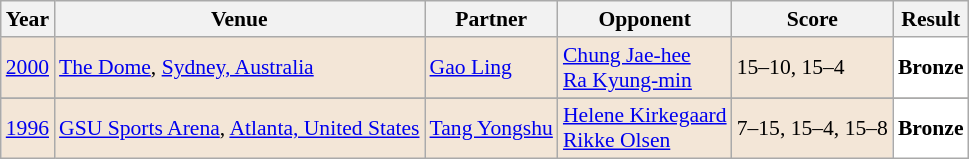<table class="sortable wikitable" style="font-size: 90%;">
<tr>
<th>Year</th>
<th>Venue</th>
<th>Partner</th>
<th>Opponent</th>
<th>Score</th>
<th>Result</th>
</tr>
<tr style="background:#F3E6D7">
<td align="center"><a href='#'>2000</a></td>
<td align="left"><a href='#'>The Dome</a>, <a href='#'>Sydney, Australia</a></td>
<td align="left"> <a href='#'>Gao Ling</a></td>
<td align="left"> <a href='#'>Chung Jae-hee</a> <br>  <a href='#'>Ra Kyung-min</a></td>
<td align="left">15–10, 15–4</td>
<td style="text-align:left; background:white"> <strong>Bronze</strong></td>
</tr>
<tr>
</tr>
<tr style="background:#F3E6D7">
<td align="center"><a href='#'>1996</a></td>
<td align="left"><a href='#'>GSU Sports Arena</a>, <a href='#'>Atlanta, United States</a></td>
<td align="left"> <a href='#'>Tang Yongshu</a></td>
<td align="left"> <a href='#'>Helene Kirkegaard</a> <br>  <a href='#'>Rikke Olsen</a></td>
<td align="left">7–15, 15–4, 15–8</td>
<td style="text-align:left; background:white"> <strong>Bronze</strong></td>
</tr>
</table>
